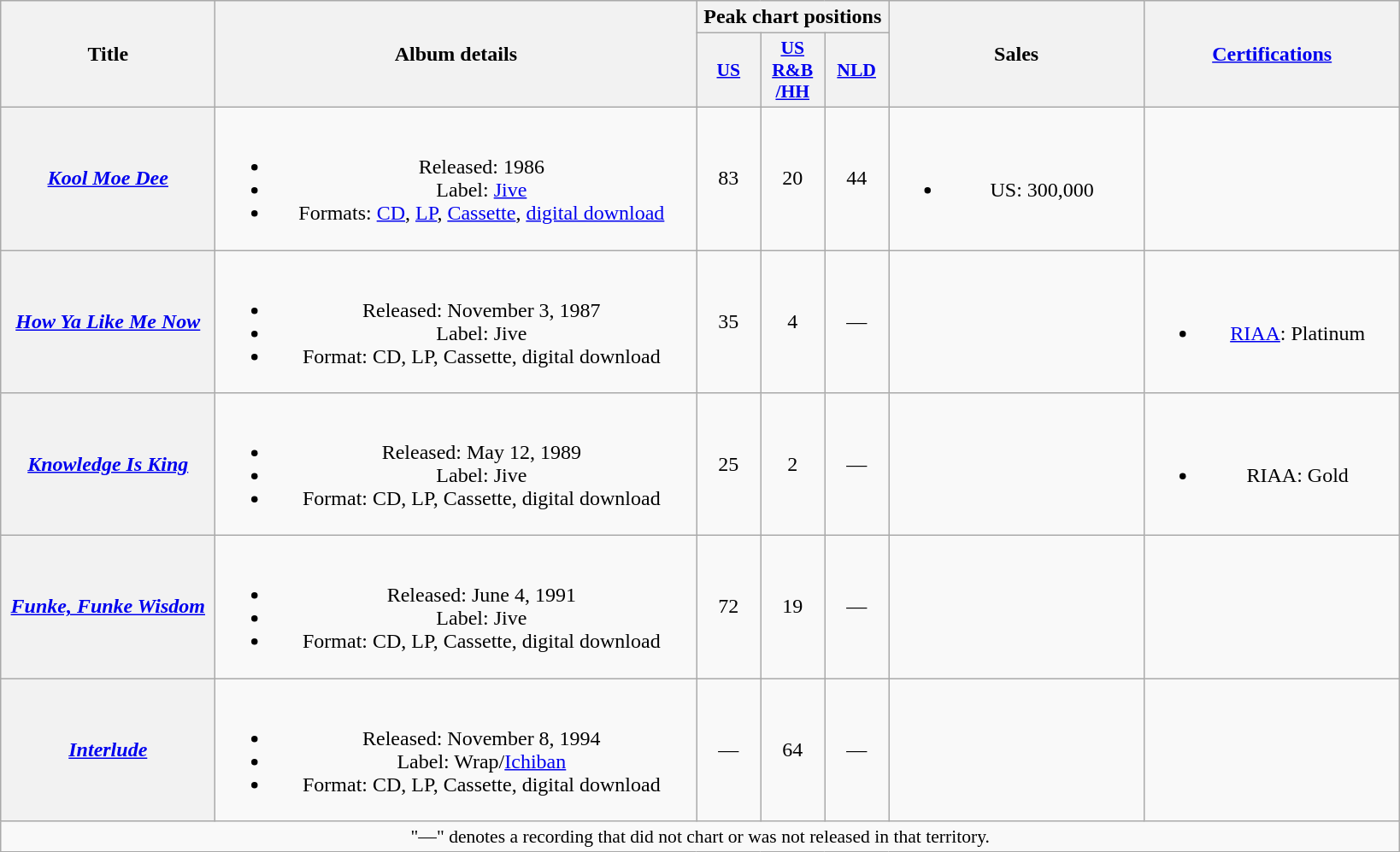<table class="wikitable plainrowheaders" style="text-align:center;" border="1">
<tr>
<th scope="col" rowspan="2" style="width:10em;">Title</th>
<th scope="col" rowspan="2" style="width:23em;">Album details</th>
<th scope="col" colspan="3">Peak chart positions</th>
<th scope="col" rowspan="2" style="width:12em;">Sales</th>
<th scope="col" rowspan="2" style="width:12em;"><a href='#'>Certifications</a></th>
</tr>
<tr>
<th scope="col" style="width:3em;font-size:90%;"><a href='#'>US</a><br></th>
<th scope="col" style="width:3em;font-size:90%;"><a href='#'>US<br>R&B<br>/HH</a><br></th>
<th scope="col" style="width:3em;font-size:90%;"><a href='#'>NLD</a><br></th>
</tr>
<tr>
<th scope="row"><em><a href='#'>Kool Moe Dee</a></em></th>
<td><br><ul><li>Released: 1986</li><li>Label: <a href='#'>Jive</a></li><li>Formats: <a href='#'>CD</a>, <a href='#'>LP</a>, <a href='#'>Cassette</a>, <a href='#'>digital download</a></li></ul></td>
<td>83</td>
<td>20</td>
<td>44</td>
<td><br><ul><li>US: 300,000</li></ul></td>
<td></td>
</tr>
<tr>
<th scope="row"><em><a href='#'>How Ya Like Me Now</a></em></th>
<td><br><ul><li>Released: November 3, 1987</li><li>Label: Jive</li><li>Format: CD, LP, Cassette, digital download</li></ul></td>
<td>35</td>
<td>4</td>
<td>—</td>
<td></td>
<td><br><ul><li><a href='#'>RIAA</a>: Platinum</li></ul></td>
</tr>
<tr>
<th scope="row"><em><a href='#'>Knowledge Is King</a></em></th>
<td><br><ul><li>Released: May 12, 1989</li><li>Label: Jive</li><li>Format: CD, LP, Cassette, digital download</li></ul></td>
<td>25</td>
<td>2</td>
<td>—</td>
<td></td>
<td><br><ul><li>RIAA: Gold</li></ul></td>
</tr>
<tr>
<th scope="row"><em><a href='#'>Funke, Funke Wisdom</a></em></th>
<td><br><ul><li>Released: June 4, 1991</li><li>Label: Jive</li><li>Format: CD, LP, Cassette, digital download</li></ul></td>
<td>72</td>
<td>19</td>
<td>—</td>
<td></td>
<td></td>
</tr>
<tr>
<th scope="row"><em><a href='#'>Interlude</a></em></th>
<td><br><ul><li>Released: November 8, 1994</li><li>Label: Wrap/<a href='#'>Ichiban</a></li><li>Format: CD, LP, Cassette, digital download</li></ul></td>
<td>—</td>
<td>64</td>
<td>—</td>
<td></td>
<td></td>
</tr>
<tr>
<td colspan="15" style="font-size:90%">"—" denotes a recording that did not chart or was not released in that territory.</td>
</tr>
</table>
